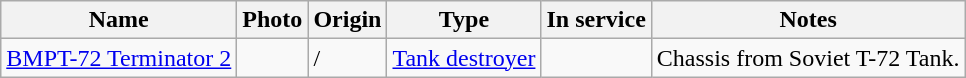<table class="wikitable">
<tr>
<th style="text-align:center;">Name</th>
<th style="text-align:l center;">Photo</th>
<th style="text-align: center;">Origin</th>
<th style="text-align:l center;">Type</th>
<th style="text-align:l center;">In service</th>
<th style="text-align: center;">Notes</th>
</tr>
<tr>
<td><a href='#'>BMPT-72 Terminator 2</a></td>
<td></td>
<td> / </td>
<td><a href='#'>Tank destroyer</a></td>
<td></td>
<td>Chassis from Soviet T-72 Tank.</td>
</tr>
</table>
